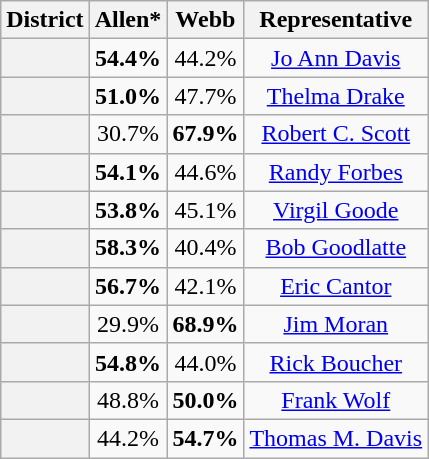<table class=wikitable>
<tr>
<th>District</th>
<th>Allen*</th>
<th>Webb</th>
<th>Representative</th>
</tr>
<tr align=center>
<th></th>
<td><strong>54.4%</strong></td>
<td>44.2%</td>
<td><a href='#'>Jo Ann Davis</a></td>
</tr>
<tr align=center>
<th></th>
<td><strong>51.0%</strong></td>
<td>47.7%</td>
<td><a href='#'>Thelma Drake</a></td>
</tr>
<tr align=center>
<th></th>
<td>30.7%</td>
<td><strong>67.9%</strong></td>
<td><a href='#'>Robert C. Scott</a></td>
</tr>
<tr align=center>
<th></th>
<td><strong>54.1%</strong></td>
<td>44.6%</td>
<td><a href='#'>Randy Forbes</a></td>
</tr>
<tr align=center>
<th></th>
<td><strong>53.8%</strong></td>
<td>45.1%</td>
<td><a href='#'>Virgil Goode</a></td>
</tr>
<tr align=center>
<th></th>
<td><strong>58.3%</strong></td>
<td>40.4%</td>
<td><a href='#'>Bob Goodlatte</a></td>
</tr>
<tr align=center>
<th></th>
<td><strong>56.7%</strong></td>
<td>42.1%</td>
<td><a href='#'>Eric Cantor</a></td>
</tr>
<tr align=center>
<th></th>
<td>29.9%</td>
<td><strong>68.9%</strong></td>
<td><a href='#'>Jim Moran</a></td>
</tr>
<tr align=center>
<th></th>
<td><strong>54.8%</strong></td>
<td>44.0%</td>
<td><a href='#'>Rick Boucher</a></td>
</tr>
<tr align=center>
<th></th>
<td>48.8%</td>
<td><strong>50.0%</strong></td>
<td><a href='#'>Frank Wolf</a></td>
</tr>
<tr align=center>
<th></th>
<td>44.2%</td>
<td><strong>54.7%</strong></td>
<td><a href='#'>Thomas M. Davis</a></td>
</tr>
</table>
